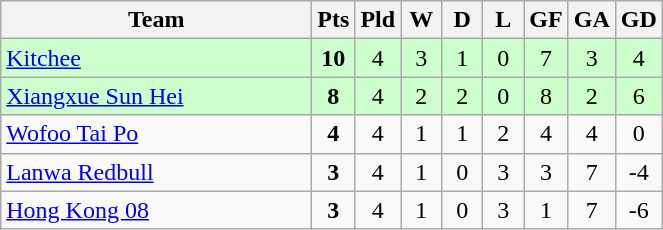<table class="wikitable" style="text-align: center;">
<tr>
<th width="200">Team</th>
<th width="20" abbr="Points">Pts</th>
<th width="20" abbr="Played">Pld</th>
<th width="20" abbr="Won">W</th>
<th width="20" abbr="Drawn">D</th>
<th width="20" abbr="Lost">L</th>
<th width="20" abbr="Goals for">GF</th>
<th width="20" abbr="Goals against">GA</th>
<th width="20" abbr="Goal difference">GD</th>
</tr>
<tr style="background: #ccffcc;">
<td style="text-align:left;"><a href='#'>Kitchee</a></td>
<td><strong>10</strong></td>
<td>4</td>
<td>3</td>
<td>1</td>
<td>0</td>
<td>7</td>
<td>3</td>
<td>4</td>
</tr>
<tr style="background: #ccffcc;">
<td style="text-align:left;"><a href='#'>Xiangxue Sun Hei</a></td>
<td><strong>8</strong></td>
<td>4</td>
<td>2</td>
<td>2</td>
<td>0</td>
<td>8</td>
<td>2</td>
<td>6</td>
</tr>
<tr>
<td style="text-align:left;"><a href='#'>Wofoo Tai Po</a></td>
<td><strong>4</strong></td>
<td>4</td>
<td>1</td>
<td>1</td>
<td>2</td>
<td>4</td>
<td>4</td>
<td>0</td>
</tr>
<tr>
<td style="text-align:left;"><a href='#'>Lanwa Redbull</a></td>
<td><strong>3</strong></td>
<td>4</td>
<td>1</td>
<td>0</td>
<td>3</td>
<td>3</td>
<td>7</td>
<td>-4</td>
</tr>
<tr>
<td style="text-align:left;"><a href='#'>Hong Kong 08</a></td>
<td><strong>3</strong></td>
<td>4</td>
<td>1</td>
<td>0</td>
<td>3</td>
<td>1</td>
<td>7</td>
<td>-6</td>
</tr>
</table>
